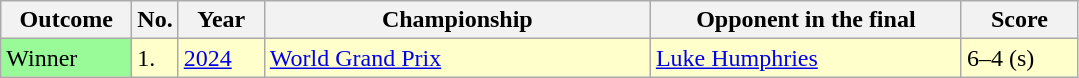<table class="sortable wikitable">
<tr>
<th width="80">Outcome</th>
<th width="20">No.</th>
<th width="50">Year</th>
<th style="width:250px;">Championship</th>
<th style="width:200px;">Opponent in the final</th>
<th width="70">Score</th>
</tr>
<tr style="background:#FFFFCC;">
<td style="background:#98FB98">Winner</td>
<td>1.</td>
<td><a href='#'>2024</a></td>
<td><a href='#'>World Grand Prix</a></td>
<td> <a href='#'>Luke Humphries</a></td>
<td>6–4 (s)</td>
</tr>
</table>
